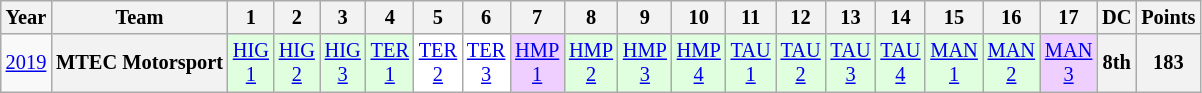<table class="wikitable" style="text-align:center; font-size:85%">
<tr>
<th>Year</th>
<th>Team</th>
<th>1</th>
<th>2</th>
<th>3</th>
<th>4</th>
<th>5</th>
<th>6</th>
<th>7</th>
<th>8</th>
<th>9</th>
<th>10</th>
<th>11</th>
<th>12</th>
<th>13</th>
<th>14</th>
<th>15</th>
<th>16</th>
<th>17</th>
<th>DC</th>
<th>Points</th>
</tr>
<tr>
<td><a href='#'>2019</a></td>
<th nowrap>MTEC Motorsport</th>
<td style="background:#DFFFDF;"><a href='#'>HIG<br>1</a><br></td>
<td style="background:#DFFFDF;"><a href='#'>HIG<br>2</a><br></td>
<td style="background:#DFFFDF;"><a href='#'>HIG<br>3</a><br></td>
<td style="background:#DFFFDF;"><a href='#'>TER<br>1</a><br></td>
<td style="background:#FFFFFF;"><a href='#'>TER<br>2</a><br></td>
<td style="background:#FFFFFF;"><a href='#'>TER<br>3</a><br></td>
<td style="background:#EFCFFF;"><a href='#'>HMP<br>1</a><br></td>
<td style="background:#DFFFDF;"><a href='#'>HMP<br>2</a><br></td>
<td style="background:#DFFFDF;"><a href='#'>HMP<br>3</a><br></td>
<td style="background:#DFFFDF;"><a href='#'>HMP<br>4</a><br></td>
<td style="background:#DFFFDF;"><a href='#'>TAU<br>1</a><br></td>
<td style="background:#DFFFDF;"><a href='#'>TAU<br>2</a><br></td>
<td style="background:#DFFFDF;"><a href='#'>TAU<br>3</a><br></td>
<td style="background:#DFFFDF;"><a href='#'>TAU<br>4</a><br></td>
<td style="background:#DFFFDF;"><a href='#'>MAN<br>1</a><br></td>
<td style="background:#DFFFDF;"><a href='#'>MAN<br>2</a><br></td>
<td style="background:#EFCFFF;"><a href='#'>MAN<br>3</a><br></td>
<th>8th</th>
<th>183</th>
</tr>
</table>
